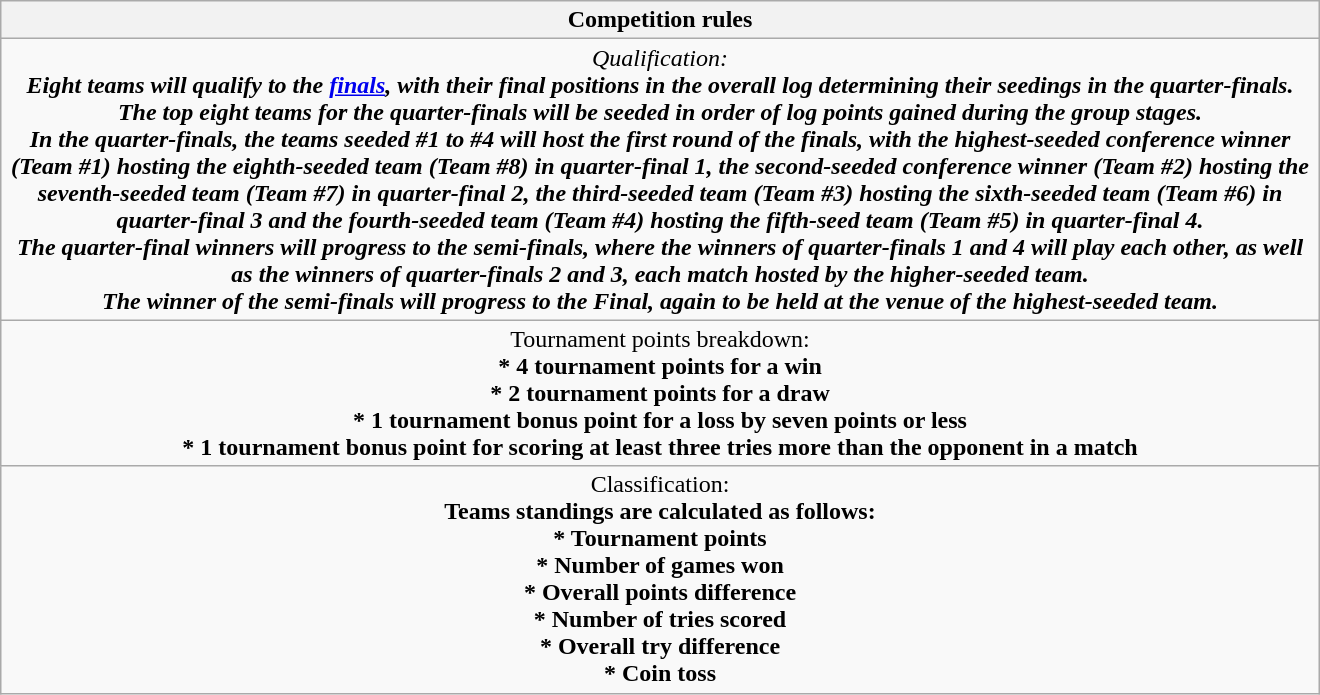<table class="wikitable collapsible collapsed" style="text-align:center; width:55em;">
<tr>
<th>Competition rules</th>
</tr>
<tr>
<td><em>Qualification:<strong> <br> Eight teams will qualify to the <a href='#'>finals</a>, with their final positions in the overall log determining their seedings in the quarter-finals. The top eight teams for the quarter-finals will be seeded in order of log points gained during the group stages. <br> In the quarter-finals, the teams seeded #1 to #4 will host the first round of the finals, with the highest-seeded conference winner (Team #1) hosting the eighth-seeded team (Team #8) in quarter-final 1, the second-seeded conference winner (Team #2) hosting the seventh-seeded team (Team #7) in quarter-final 2, the third-seeded team (Team #3) hosting the sixth-seeded team (Team #6) in quarter-final 3 and the fourth-seeded team (Team #4) hosting the fifth-seed team (Team #5) in quarter-final 4. <br> The quarter-final winners will progress to the semi-finals, where the winners of quarter-finals 1 and 4 will play each other, as well as the winners of quarter-finals 2 and 3, each match hosted by the higher-seeded team. <br> The winner of the semi-finals will progress to the Final, again to be held at the venue of the highest-seeded team.</td>
</tr>
<tr>
<td></strong>Tournament points breakdown:<strong> <br>* 4 tournament points for a win <br>* 2 tournament points for a draw <br>* 1 tournament bonus point for a loss by seven points or less <br>* 1 tournament bonus point for scoring at least three tries more than the opponent in a match</td>
</tr>
<tr>
<td></strong>Classification:<strong> <br> Teams standings are calculated as follows: <br>* Tournament points <br>* Number of games won <br>* Overall points difference <br>* Number of tries scored <br>* Overall try difference <br>* Coin toss</td>
</tr>
</table>
